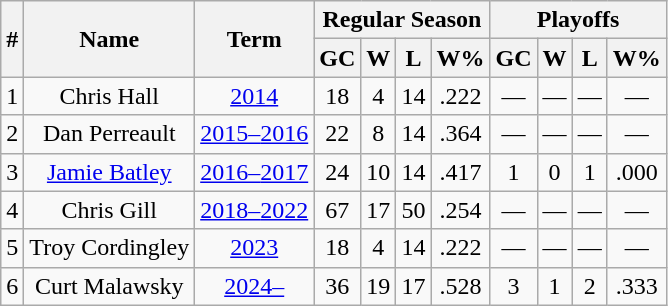<table class="wikitable">
<tr>
<th rowspan="2">#</th>
<th rowspan="2">Name</th>
<th rowspan="2">Term</th>
<th colspan="4">Regular Season</th>
<th colspan="4">Playoffs</th>
</tr>
<tr>
<th>GC</th>
<th>W</th>
<th>L</th>
<th>W%</th>
<th>GC</th>
<th>W</th>
<th>L</th>
<th>W%</th>
</tr>
<tr>
<td align=center>1</td>
<td align=center>Chris Hall</td>
<td align=center><a href='#'>2014</a></td>
<td align=center>18</td>
<td align=center>4</td>
<td align=center>14</td>
<td align=center>.222</td>
<td align=center>—</td>
<td align=center>—</td>
<td align=center>—</td>
<td align=center>—</td>
</tr>
<tr>
<td align=center>2</td>
<td align=center>Dan Perreault</td>
<td align=center><a href='#'>2015–</a><a href='#'>2016</a></td>
<td align="center">22</td>
<td align=center>8</td>
<td align=center>14</td>
<td align=center>.364</td>
<td align=center>—</td>
<td align=center>—</td>
<td align=center>—</td>
<td align=center>—</td>
</tr>
<tr>
<td align=center>3</td>
<td align=center><a href='#'>Jamie Batley</a></td>
<td align=center><a href='#'>2016–</a><a href='#'>2017</a></td>
<td align="center">24</td>
<td align=center>10</td>
<td align=center>14</td>
<td align=center>.417</td>
<td align=center>1</td>
<td align=center>0</td>
<td align=center>1</td>
<td align=center>.000</td>
</tr>
<tr>
<td align=center>4</td>
<td align=center>Chris Gill</td>
<td align=center><a href='#'>2018–</a><a href='#'>2022</a></td>
<td align="center">67</td>
<td align="center">17</td>
<td align="center">50</td>
<td align="center">.254</td>
<td align="center">—</td>
<td align=center>—</td>
<td align=center>—</td>
<td align=center>—</td>
</tr>
<tr align=center>
<td>5</td>
<td>Troy Cordingley</td>
<td><a href='#'>2023</a></td>
<td>18</td>
<td>4</td>
<td>14</td>
<td>.222</td>
<td>—</td>
<td>—</td>
<td>—</td>
<td>—</td>
</tr>
<tr align=center>
<td>6</td>
<td>Curt Malawsky</td>
<td><a href='#'>2024–</a></td>
<td>36</td>
<td>19</td>
<td>17</td>
<td>.528</td>
<td>3</td>
<td>1</td>
<td>2</td>
<td>.333</td>
</tr>
</table>
